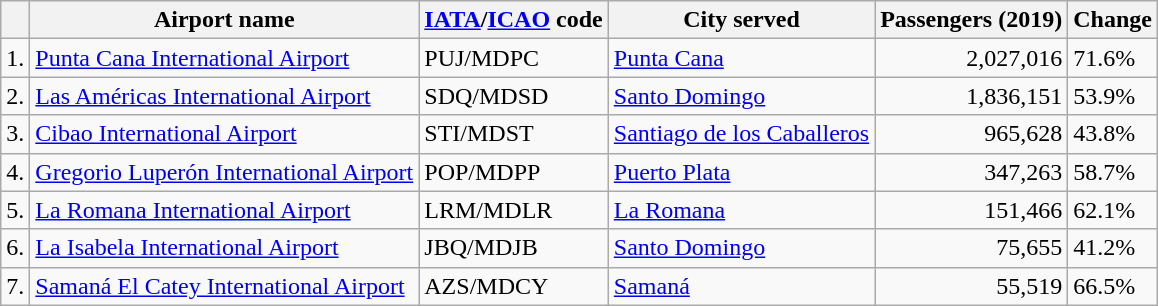<table class="wikitable sortable">
<tr>
<th></th>
<th>Airport name</th>
<th><a href='#'>IATA</a>/<a href='#'>ICAO</a> code</th>
<th>City served</th>
<th>Passengers (2019)</th>
<th>Change</th>
</tr>
<tr>
<td>1.</td>
<td><a href='#'>Punta Cana International Airport</a></td>
<td>PUJ/MDPC</td>
<td><a href='#'>Punta Cana</a></td>
<td align="right">2,027,016</td>
<td>  71.6%</td>
</tr>
<tr>
<td>2.</td>
<td><a href='#'>Las Américas International Airport</a></td>
<td>SDQ/MDSD</td>
<td><a href='#'>Santo Domingo</a></td>
<td align="right">1,836,151</td>
<td> 53.9%</td>
</tr>
<tr>
<td>3.</td>
<td><a href='#'>Cibao International Airport</a></td>
<td>STI/MDST</td>
<td><a href='#'>Santiago de los Caballeros</a></td>
<td align="right">965,628</td>
<td> 43.8%</td>
</tr>
<tr>
<td>4.</td>
<td><a href='#'>Gregorio Luperón International Airport</a></td>
<td>POP/MDPP</td>
<td><a href='#'>Puerto Plata</a></td>
<td align="right">347,263</td>
<td>  58.7%</td>
</tr>
<tr>
<td>5.</td>
<td><a href='#'>La Romana International Airport</a></td>
<td>LRM/MDLR</td>
<td><a href='#'>La Romana</a></td>
<td align="right">151,466</td>
<td> 62.1%</td>
</tr>
<tr>
<td>6.</td>
<td><a href='#'>La Isabela International Airport</a></td>
<td>JBQ/MDJB</td>
<td><a href='#'>Santo Domingo</a></td>
<td align="right">75,655</td>
<td> 41.2%</td>
</tr>
<tr>
<td>7.</td>
<td><a href='#'>Samaná El Catey International Airport</a></td>
<td>AZS/MDCY</td>
<td><a href='#'>Samaná</a></td>
<td align="right">55,519</td>
<td> 66.5%</td>
</tr>
</table>
